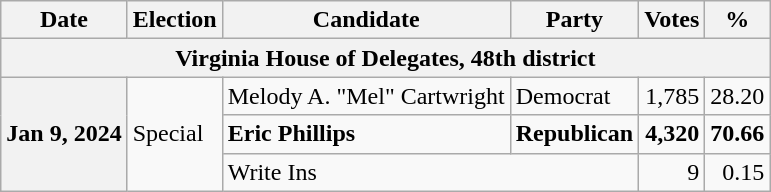<table class="wikitable">
<tr>
<th>Date</th>
<th>Election</th>
<th>Candidate</th>
<th>Party</th>
<th>Votes</th>
<th>%</th>
</tr>
<tr>
<th colspan="6"><strong>Virginia House of Delegates, 48th district</strong></th>
</tr>
<tr>
<th rowspan="3">Jan 9, 2024</th>
<td rowspan="3">Special</td>
<td>Melody A. "Mel" Cartwright</td>
<td>Democrat</td>
<td align="right">1,785</td>
<td align="right">28.20</td>
</tr>
<tr>
<td><strong>Eric Phillips</strong></td>
<td><strong>Republican</strong></td>
<td align="right"><strong>4,320</strong></td>
<td align="right"><strong>70.66</strong></td>
</tr>
<tr>
<td colspan="2">Write Ins</td>
<td align="right">9</td>
<td align="right">0.15</td>
</tr>
</table>
